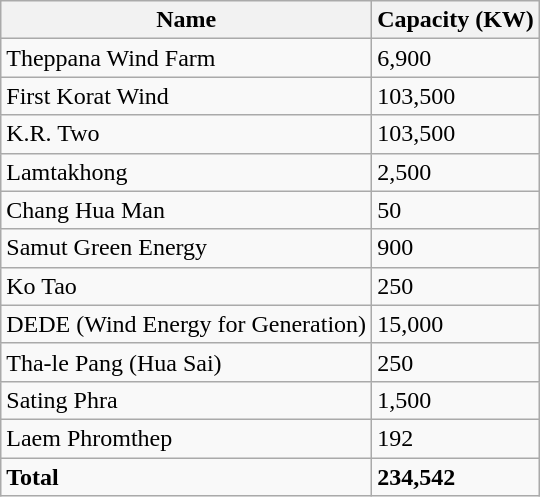<table class="wikitable">
<tr>
<th>Name</th>
<th>Capacity (KW)</th>
</tr>
<tr>
<td>Theppana Wind Farm</td>
<td>6,900</td>
</tr>
<tr>
<td>First Korat Wind</td>
<td>103,500</td>
</tr>
<tr>
<td>K.R. Two</td>
<td>103,500</td>
</tr>
<tr>
<td>Lamtakhong</td>
<td>2,500</td>
</tr>
<tr>
<td>Chang Hua Man</td>
<td>50</td>
</tr>
<tr>
<td>Samut Green Energy</td>
<td>900</td>
</tr>
<tr>
<td>Ko Tao</td>
<td>250</td>
</tr>
<tr>
<td>DEDE (Wind Energy for Generation)</td>
<td>15,000</td>
</tr>
<tr>
<td>Tha-le Pang (Hua Sai)</td>
<td>250</td>
</tr>
<tr>
<td>Sating Phra</td>
<td>1,500</td>
</tr>
<tr>
<td>Laem Phromthep</td>
<td>192</td>
</tr>
<tr>
<td><strong>Total</strong></td>
<td><strong>234,542</strong></td>
</tr>
</table>
